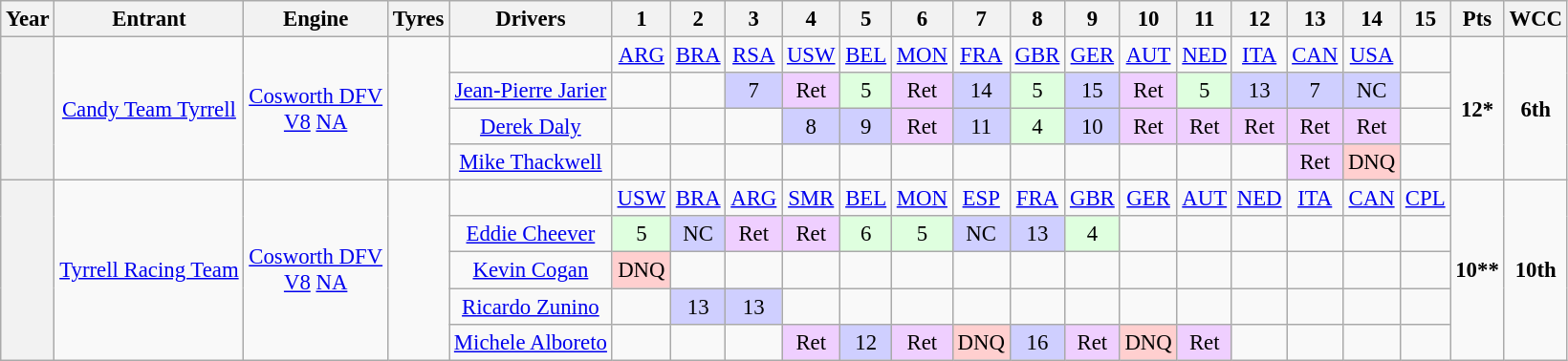<table class="wikitable" style="text-align:center; font-size:95%">
<tr>
<th>Year</th>
<th>Entrant</th>
<th>Engine</th>
<th>Tyres</th>
<th>Drivers</th>
<th>1</th>
<th>2</th>
<th>3</th>
<th>4</th>
<th>5</th>
<th>6</th>
<th>7</th>
<th>8</th>
<th>9</th>
<th>10</th>
<th>11</th>
<th>12</th>
<th>13</th>
<th>14</th>
<th>15</th>
<th>Pts</th>
<th>WCC</th>
</tr>
<tr>
<th rowspan="4"></th>
<td rowspan="4"><a href='#'>Candy Team Tyrrell</a></td>
<td rowspan="4"><a href='#'>Cosworth DFV</a><br><a href='#'>V8</a> <a href='#'>NA</a></td>
<td rowspan="4"></td>
<td></td>
<td><a href='#'>ARG</a></td>
<td><a href='#'>BRA</a></td>
<td><a href='#'>RSA</a></td>
<td><a href='#'>USW</a></td>
<td><a href='#'>BEL</a></td>
<td><a href='#'>MON</a></td>
<td><a href='#'>FRA</a></td>
<td><a href='#'>GBR</a></td>
<td><a href='#'>GER</a></td>
<td><a href='#'>AUT</a></td>
<td><a href='#'>NED</a></td>
<td><a href='#'>ITA</a></td>
<td><a href='#'>CAN</a></td>
<td><a href='#'>USA</a></td>
<td></td>
<td rowspan="4"><strong>12*</strong></td>
<td rowspan="4"><strong>6th</strong></td>
</tr>
<tr>
<td><a href='#'>Jean-Pierre Jarier</a></td>
<td></td>
<td></td>
<td style="background:#CFCFFF;">7</td>
<td style="background:#EFCFFF;">Ret</td>
<td style="background:#DFFFDF;">5</td>
<td style="background:#EFCFFF;">Ret</td>
<td style="background:#CFCFFF;">14</td>
<td style="background:#DFFFDF;">5</td>
<td style="background:#CFCFFF;">15</td>
<td style="background:#EFCFFF;">Ret</td>
<td style="background:#DFFFDF;">5</td>
<td style="background:#CFCFFF;">13</td>
<td style="background:#CFCFFF;">7</td>
<td style="background:#CFCFFF;">NC</td>
<td></td>
</tr>
<tr>
<td><a href='#'>Derek Daly</a></td>
<td></td>
<td></td>
<td></td>
<td style="background:#CFCFFF;">8</td>
<td style="background:#CFCFFF;">9</td>
<td style="background:#EFCFFF;">Ret</td>
<td style="background:#CFCFFF;">11</td>
<td style="background:#DFFFDF;">4</td>
<td style="background:#CFCFFF;">10</td>
<td style="background:#EFCFFF;">Ret</td>
<td style="background:#EFCFFF;">Ret</td>
<td style="background:#EFCFFF;">Ret</td>
<td style="background:#EFCFFF;">Ret</td>
<td style="background:#EFCFFF;">Ret</td>
<td></td>
</tr>
<tr>
<td><a href='#'>Mike Thackwell</a></td>
<td></td>
<td></td>
<td></td>
<td></td>
<td></td>
<td></td>
<td></td>
<td></td>
<td></td>
<td></td>
<td></td>
<td></td>
<td style="background:#EFCFFF;">Ret</td>
<td style="background:#FFCFCF;">DNQ</td>
<td></td>
</tr>
<tr>
<th rowspan=5></th>
<td rowspan=5><a href='#'>Tyrrell Racing Team</a></td>
<td rowspan=5><a href='#'>Cosworth DFV</a><br><a href='#'>V8</a> <a href='#'>NA</a></td>
<td rowspan=5><br></td>
<td></td>
<td><a href='#'>USW</a></td>
<td><a href='#'>BRA</a></td>
<td><a href='#'>ARG</a></td>
<td><a href='#'>SMR</a></td>
<td><a href='#'>BEL</a></td>
<td><a href='#'>MON</a></td>
<td><a href='#'>ESP</a></td>
<td><a href='#'>FRA</a></td>
<td><a href='#'>GBR</a></td>
<td><a href='#'>GER</a></td>
<td><a href='#'>AUT</a></td>
<td><a href='#'>NED</a></td>
<td><a href='#'>ITA</a></td>
<td><a href='#'>CAN</a></td>
<td><a href='#'>CPL</a></td>
<td rowspan="5"><strong>10**</strong></td>
<td rowspan="5"><strong>10th</strong></td>
</tr>
<tr>
<td><a href='#'>Eddie Cheever</a></td>
<td style="background:#DFFFDF;">5</td>
<td style="background:#CFCFFF;">NC</td>
<td style="background:#EFCFFF;">Ret</td>
<td style="background:#EFCFFF;">Ret</td>
<td style="background:#DFFFDF;">6</td>
<td style="background:#DFFFDF;">5</td>
<td style="background:#CFCFFF;">NC</td>
<td style="background:#CFCFFF;">13</td>
<td style="background:#DFFFDF;">4</td>
<td></td>
<td></td>
<td></td>
<td></td>
<td></td>
<td></td>
</tr>
<tr>
<td><a href='#'>Kevin Cogan</a></td>
<td style="background:#FFCFCF;">DNQ</td>
<td></td>
<td></td>
<td></td>
<td></td>
<td></td>
<td></td>
<td></td>
<td></td>
<td></td>
<td></td>
<td></td>
<td></td>
<td></td>
<td></td>
</tr>
<tr>
<td><a href='#'>Ricardo Zunino</a></td>
<td></td>
<td style="background:#CFCFFF;">13</td>
<td style="background:#CFCFFF;">13</td>
<td></td>
<td></td>
<td></td>
<td></td>
<td></td>
<td></td>
<td></td>
<td></td>
<td></td>
<td></td>
<td></td>
<td></td>
</tr>
<tr>
<td><a href='#'>Michele Alboreto</a></td>
<td></td>
<td></td>
<td></td>
<td style="background:#EFCFFF;">Ret</td>
<td style="background:#CFCFFF;">12</td>
<td style="background:#EFCFFF;">Ret</td>
<td style="background:#FFCFCF;">DNQ</td>
<td style="background:#CFCFFF;">16</td>
<td style="background:#EFCFFF;">Ret</td>
<td style="background:#FFCFCF;">DNQ</td>
<td style="background:#EFCFFF;">Ret</td>
<td></td>
<td></td>
<td></td>
<td></td>
</tr>
</table>
